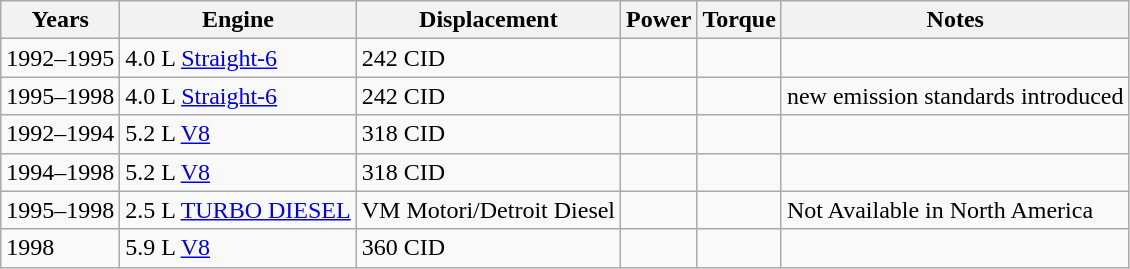<table class="wikitable">
<tr>
<th>Years</th>
<th>Engine</th>
<th>Displacement</th>
<th>Power</th>
<th>Torque</th>
<th>Notes</th>
</tr>
<tr>
<td>1992–1995</td>
<td>4.0 L <a href='#'>Straight-6</a></td>
<td>242 CID</td>
<td></td>
<td></td>
<td></td>
</tr>
<tr>
<td>1995–1998</td>
<td>4.0 L <a href='#'>Straight-6</a></td>
<td>242 CID</td>
<td></td>
<td></td>
<td>new emission standards introduced</td>
</tr>
<tr>
<td>1992–1994</td>
<td>5.2 L <a href='#'>V8</a></td>
<td>318 CID</td>
<td></td>
<td></td>
<td></td>
</tr>
<tr>
<td>1994–1998</td>
<td>5.2 L <a href='#'>V8</a></td>
<td>318 CID</td>
<td></td>
<td></td>
<td></td>
</tr>
<tr>
<td>1995–1998</td>
<td>2.5 L <a href='#'>TURBO DIESEL</a></td>
<td>VM Motori/Detroit Diesel</td>
<td></td>
<td></td>
<td>Not Available in North America</td>
</tr>
<tr>
<td>1998</td>
<td>5.9 L <a href='#'>V8</a></td>
<td>360 CID</td>
<td></td>
<td></td>
<td></td>
</tr>
</table>
